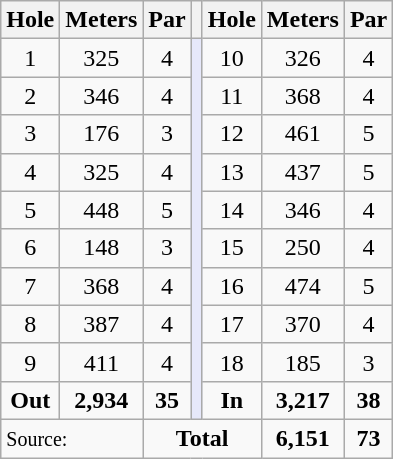<table class="wikitable" style="text-align:center; font-size:100%;">
<tr>
<th>Hole</th>
<th>Meters</th>
<th>Par</th>
<th></th>
<th>Hole</th>
<th>Meters</th>
<th>Par</th>
</tr>
<tr>
<td>1</td>
<td>325</td>
<td>4</td>
<td rowspan="10" style="background:#E6E8FA;"></td>
<td>10</td>
<td>326</td>
<td>4</td>
</tr>
<tr>
<td>2</td>
<td>346</td>
<td>4</td>
<td>11</td>
<td>368</td>
<td>4</td>
</tr>
<tr>
<td>3</td>
<td>176</td>
<td>3</td>
<td>12</td>
<td>461</td>
<td>5</td>
</tr>
<tr>
<td>4</td>
<td>325</td>
<td>4</td>
<td>13</td>
<td>437</td>
<td>5</td>
</tr>
<tr>
<td>5</td>
<td>448</td>
<td>5</td>
<td>14</td>
<td>346</td>
<td>4</td>
</tr>
<tr>
<td>6</td>
<td>148</td>
<td>3</td>
<td>15</td>
<td>250</td>
<td>4</td>
</tr>
<tr>
<td>7</td>
<td>368</td>
<td>4</td>
<td>16</td>
<td>474</td>
<td>5</td>
</tr>
<tr>
<td>8</td>
<td>387</td>
<td>4</td>
<td>17</td>
<td>370</td>
<td>4</td>
</tr>
<tr>
<td>9</td>
<td>411</td>
<td>4</td>
<td>18</td>
<td>185</td>
<td>3</td>
</tr>
<tr>
<td><strong>Out</strong></td>
<td><strong>2,934</strong></td>
<td><strong>35</strong></td>
<td><strong>In</strong></td>
<td><strong>3,217</strong></td>
<td><strong>38</strong></td>
</tr>
<tr>
<td colspan="2" align="left"><small>Source:</small></td>
<td colspan="3"><strong>Total</strong></td>
<td><strong>6,151</strong></td>
<td><strong>73</strong></td>
</tr>
</table>
